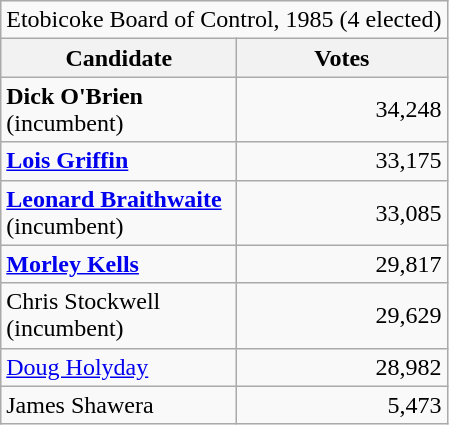<table class="wikitable">
<tr>
<td Colspan="2" align="center">Etobicoke Board of Control, 1985 (4 elected)</td>
</tr>
<tr>
<th bgcolor="#DDDDFF" width="150px">Candidate</th>
<th bgcolor="#DDDDFF">Votes</th>
</tr>
<tr>
<td><strong>Dick O'Brien</strong> (incumbent)</td>
<td align=right>34,248</td>
</tr>
<tr>
<td><strong><a href='#'>Lois Griffin</a></strong></td>
<td align=right>33,175</td>
</tr>
<tr>
<td><strong><a href='#'>Leonard Braithwaite</a></strong> (incumbent)</td>
<td align=right>33,085</td>
</tr>
<tr>
<td><strong><a href='#'>Morley Kells</a></strong></td>
<td align=right>29,817</td>
</tr>
<tr>
<td>Chris Stockwell  (incumbent)</td>
<td align=right>29,629</td>
</tr>
<tr>
<td><a href='#'>Doug Holyday</a></td>
<td align=right>28,982</td>
</tr>
<tr>
<td>James Shawera</td>
<td align=right>5,473</td>
</tr>
</table>
